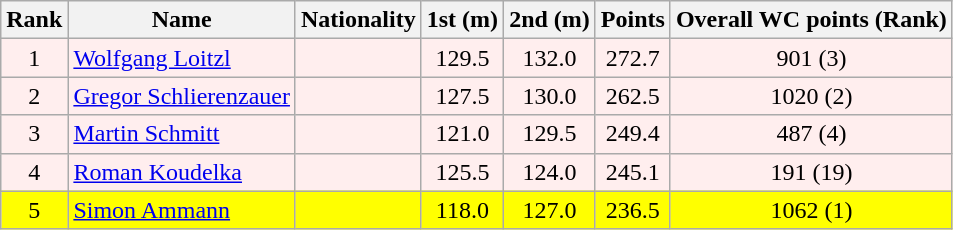<table class="wikitable">
<tr>
<th align=Center>Rank</th>
<th>Name</th>
<th>Nationality</th>
<th align=Center>1st (m)</th>
<th>2nd (m)</th>
<th>Points</th>
<th>Overall WC points (Rank)</th>
</tr>
<tr style="background:#ffeeee;">
<td align=center>1</td>
<td align=left><a href='#'>Wolfgang Loitzl</a></td>
<td align=left></td>
<td align=center>129.5</td>
<td align=center>132.0</td>
<td align=center>272.7</td>
<td align=center>901 (3)</td>
</tr>
<tr style="background:#ffeeee;">
<td align=center>2</td>
<td align=left><a href='#'>Gregor Schlierenzauer</a></td>
<td align=left></td>
<td align=center>127.5</td>
<td align=center>130.0</td>
<td align=center>262.5</td>
<td align=center>1020 (2)</td>
</tr>
<tr style="background:#ffeeee;">
<td align=center>3</td>
<td align=left><a href='#'>Martin Schmitt</a></td>
<td align=left></td>
<td align=center>121.0</td>
<td align=center>129.5</td>
<td align=center>249.4</td>
<td align=center>487 (4)</td>
</tr>
<tr style="background:#ffeeee;">
<td align=center>4</td>
<td align=left><a href='#'>Roman Koudelka</a></td>
<td align=left></td>
<td align=center>125.5</td>
<td align=center>124.0</td>
<td align=center>245.1</td>
<td align=center>191 (19)</td>
</tr>
<tr style="background:#ffff00;">
<td align=center>5</td>
<td align=left><a href='#'>Simon Ammann</a></td>
<td align=left></td>
<td align=center>118.0</td>
<td align=center>127.0</td>
<td align=center>236.5</td>
<td align=center>1062 (1)</td>
</tr>
</table>
